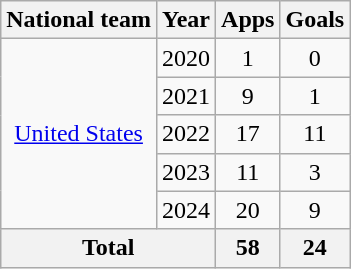<table class="wikitable" style="text-align:center">
<tr>
<th>National team</th>
<th>Year</th>
<th>Apps</th>
<th>Goals</th>
</tr>
<tr>
<td rowspan=5><a href='#'>United States</a></td>
<td>2020</td>
<td>1</td>
<td>0</td>
</tr>
<tr>
<td>2021</td>
<td>9</td>
<td>1</td>
</tr>
<tr>
<td>2022</td>
<td>17</td>
<td>11</td>
</tr>
<tr>
<td>2023</td>
<td>11</td>
<td>3</td>
</tr>
<tr>
<td>2024</td>
<td>20</td>
<td>9</td>
</tr>
<tr>
<th colspan=2>Total</th>
<th>58</th>
<th>24</th>
</tr>
</table>
